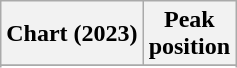<table class="wikitable sortable plainrowheaders" style="text-align:center">
<tr>
<th scope="col">Chart (2023)</th>
<th scope="col">Peak<br>position</th>
</tr>
<tr>
</tr>
<tr>
</tr>
</table>
